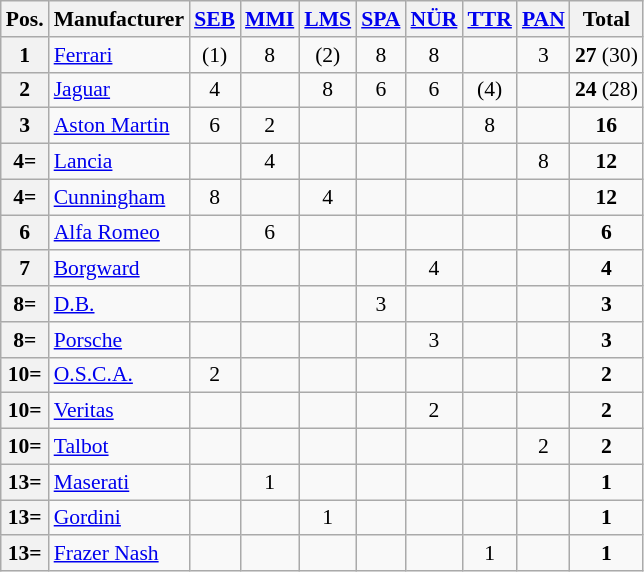<table class="wikitable" style="font-size: 90%;">
<tr>
<th>Pos.</th>
<th>Manufacturer</th>
<th> <a href='#'>SEB</a></th>
<th> <a href='#'>MMI</a></th>
<th> <a href='#'>LMS</a></th>
<th> <a href='#'>SPA</a></th>
<th> <a href='#'>NÜR</a></th>
<th> <a href='#'>TTR</a></th>
<th> <a href='#'>PAN</a></th>
<th>Total</th>
</tr>
<tr>
<th>1</th>
<td> <a href='#'>Ferrari</a></td>
<td align=center>(1)</td>
<td align=center>8</td>
<td align=center>(2)</td>
<td align=center>8</td>
<td align=center>8</td>
<td></td>
<td align=center>3</td>
<td align=center><strong>27</strong> (30)</td>
</tr>
<tr>
<th>2</th>
<td> <a href='#'>Jaguar</a></td>
<td align=center>4</td>
<td></td>
<td align=center>8</td>
<td align=center>6</td>
<td align=center>6</td>
<td align=center>(4)</td>
<td></td>
<td align=center><strong>24</strong> (28)</td>
</tr>
<tr>
<th>3</th>
<td> <a href='#'>Aston Martin</a></td>
<td align=center>6</td>
<td align=center>2</td>
<td></td>
<td></td>
<td></td>
<td align=center>8</td>
<td></td>
<td align=center><strong>16</strong></td>
</tr>
<tr>
<th>4=</th>
<td> <a href='#'>Lancia</a></td>
<td></td>
<td align=center>4</td>
<td></td>
<td></td>
<td></td>
<td></td>
<td align=center>8</td>
<td align=center><strong>12</strong></td>
</tr>
<tr>
<th>4=</th>
<td> <a href='#'>Cunningham</a></td>
<td align=center>8</td>
<td></td>
<td align=center>4</td>
<td></td>
<td></td>
<td></td>
<td></td>
<td align=center><strong>12</strong></td>
</tr>
<tr>
<th>6</th>
<td> <a href='#'>Alfa Romeo</a></td>
<td></td>
<td align=center>6</td>
<td></td>
<td></td>
<td></td>
<td></td>
<td></td>
<td align=center><strong>6</strong></td>
</tr>
<tr>
<th>7</th>
<td> <a href='#'>Borgward</a></td>
<td></td>
<td></td>
<td></td>
<td></td>
<td align=center>4</td>
<td></td>
<td></td>
<td align=center><strong>4</strong></td>
</tr>
<tr>
<th>8=</th>
<td> <a href='#'>D.B.</a></td>
<td></td>
<td></td>
<td></td>
<td align=center>3</td>
<td></td>
<td></td>
<td></td>
<td align=center><strong>3</strong></td>
</tr>
<tr>
<th>8=</th>
<td> <a href='#'>Porsche</a></td>
<td></td>
<td></td>
<td></td>
<td></td>
<td align=center>3</td>
<td></td>
<td></td>
<td align=center><strong>3</strong></td>
</tr>
<tr>
<th>10=</th>
<td> <a href='#'>O.S.C.A.</a></td>
<td align=center>2</td>
<td></td>
<td></td>
<td></td>
<td></td>
<td></td>
<td></td>
<td align=center><strong>2</strong></td>
</tr>
<tr>
<th>10=</th>
<td> <a href='#'>Veritas</a></td>
<td></td>
<td></td>
<td></td>
<td></td>
<td align=center>2</td>
<td></td>
<td></td>
<td align=center><strong>2</strong></td>
</tr>
<tr>
<th>10=</th>
<td> <a href='#'>Talbot</a></td>
<td></td>
<td></td>
<td></td>
<td></td>
<td></td>
<td></td>
<td align=center>2</td>
<td align=center><strong>2</strong></td>
</tr>
<tr>
<th>13=</th>
<td> <a href='#'>Maserati</a></td>
<td></td>
<td align=center>1</td>
<td></td>
<td></td>
<td></td>
<td></td>
<td></td>
<td align=center><strong>1</strong></td>
</tr>
<tr>
<th>13=</th>
<td> <a href='#'>Gordini</a></td>
<td></td>
<td></td>
<td align=center>1</td>
<td></td>
<td></td>
<td></td>
<td></td>
<td align=center><strong>1</strong></td>
</tr>
<tr>
<th>13=</th>
<td> <a href='#'>Frazer Nash</a></td>
<td></td>
<td></td>
<td></td>
<td></td>
<td></td>
<td align=center>1</td>
<td></td>
<td align=center><strong>1</strong></td>
</tr>
</table>
